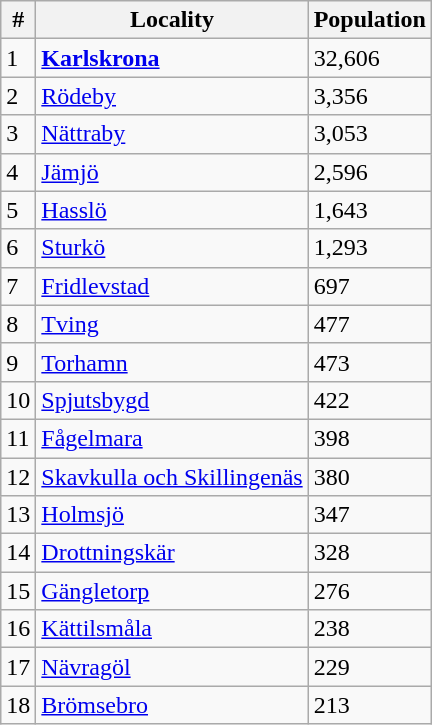<table class="wikitable">
<tr>
<th>#</th>
<th>Locality</th>
<th>Population</th>
</tr>
<tr>
<td>1</td>
<td><strong><a href='#'>Karlskrona</a></strong></td>
<td>32,606</td>
</tr>
<tr>
<td>2</td>
<td><a href='#'>Rödeby</a></td>
<td>3,356</td>
</tr>
<tr>
<td>3</td>
<td><a href='#'>Nättraby</a></td>
<td>3,053</td>
</tr>
<tr>
<td>4</td>
<td><a href='#'>Jämjö</a></td>
<td>2,596</td>
</tr>
<tr>
<td>5</td>
<td><a href='#'>Hasslö</a></td>
<td>1,643</td>
</tr>
<tr>
<td>6</td>
<td><a href='#'>Sturkö</a></td>
<td>1,293</td>
</tr>
<tr>
<td>7</td>
<td><a href='#'>Fridlevstad</a></td>
<td>697</td>
</tr>
<tr>
<td>8</td>
<td><a href='#'>Tving</a></td>
<td>477</td>
</tr>
<tr>
<td>9</td>
<td><a href='#'>Torhamn</a></td>
<td>473</td>
</tr>
<tr>
<td>10</td>
<td><a href='#'>Spjutsbygd</a></td>
<td>422</td>
</tr>
<tr>
<td>11</td>
<td><a href='#'>Fågelmara</a></td>
<td>398</td>
</tr>
<tr>
<td>12</td>
<td><a href='#'>Skavkulla och Skillingenäs</a></td>
<td>380</td>
</tr>
<tr>
<td>13</td>
<td><a href='#'>Holmsjö</a></td>
<td>347</td>
</tr>
<tr>
<td>14</td>
<td><a href='#'>Drottningskär</a></td>
<td>328</td>
</tr>
<tr>
<td>15</td>
<td><a href='#'>Gängletorp</a></td>
<td>276</td>
</tr>
<tr>
<td>16</td>
<td><a href='#'>Kättilsmåla</a></td>
<td>238</td>
</tr>
<tr>
<td>17</td>
<td><a href='#'>Nävragöl</a></td>
<td>229</td>
</tr>
<tr>
<td>18</td>
<td><a href='#'>Brömsebro</a></td>
<td>213</td>
</tr>
</table>
